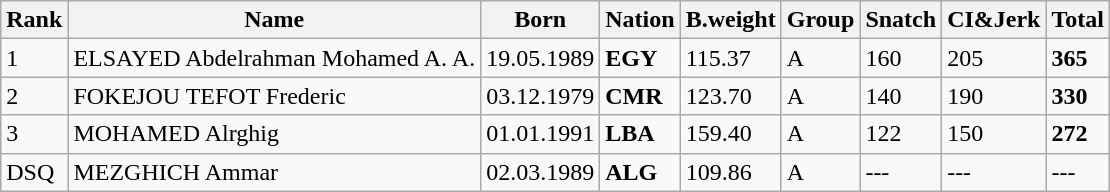<table class="wikitable">
<tr>
<th>Rank</th>
<th>Name</th>
<th>Born</th>
<th>Nation</th>
<th>B.weight</th>
<th>Group</th>
<th>Snatch</th>
<th>CI&Jerk</th>
<th>Total</th>
</tr>
<tr>
<td>1</td>
<td>ELSAYED Abdelrahman Mohamed A. A.</td>
<td>19.05.1989</td>
<td><strong>EGY</strong></td>
<td>115.37</td>
<td>A</td>
<td>160</td>
<td>205</td>
<td><strong>365</strong></td>
</tr>
<tr>
<td>2</td>
<td>FOKEJOU TEFOT Frederic</td>
<td>03.12.1979</td>
<td><strong>CMR</strong></td>
<td>123.70</td>
<td>A</td>
<td>140</td>
<td>190</td>
<td><strong>330</strong></td>
</tr>
<tr>
<td>3</td>
<td>MOHAMED Alrghig</td>
<td>01.01.1991</td>
<td><strong>LBA</strong></td>
<td>159.40</td>
<td>A</td>
<td>122</td>
<td>150</td>
<td><strong>272</strong></td>
</tr>
<tr>
<td>DSQ</td>
<td>MEZGHICH Ammar</td>
<td>02.03.1989</td>
<td><strong>ALG</strong></td>
<td>109.86</td>
<td>A</td>
<td>---</td>
<td>---</td>
<td>---</td>
</tr>
</table>
